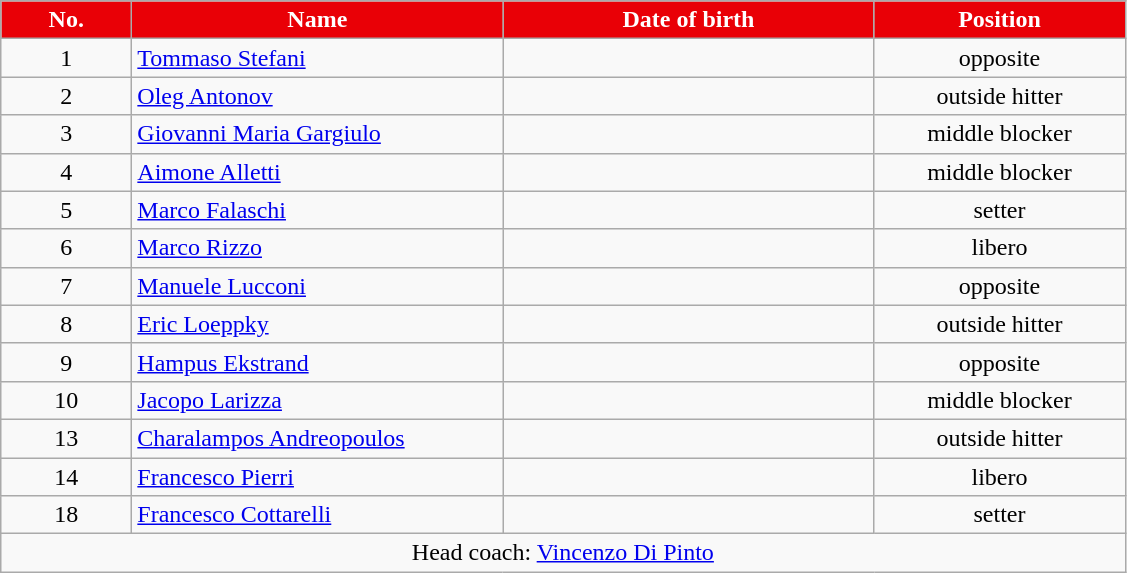<table class="wikitable sortable" style="font-size:100%; text-align:center;">
<tr>
<th style="width:5em; color:#FFFFFF; background-color:#E90006">No.</th>
<th style="width:15em; color:#FFFFFF; background-color:#E90006">Name</th>
<th style="width:15em; color:#FFFFFF; background-color:#E90006">Date of birth</th>
<th style="width:10em; color:#FFFFFF; background-color:#E90006">Position</th>
</tr>
<tr>
<td>1</td>
<td style="text-align:left"> <a href='#'>Tommaso Stefani</a></td>
<td style="text-align:right"></td>
<td>opposite</td>
</tr>
<tr>
<td>2</td>
<td style="text-align:left"> <a href='#'>Oleg Antonov</a></td>
<td style="text-align:right"></td>
<td>outside hitter</td>
</tr>
<tr>
<td>3</td>
<td style="text-align:left"> <a href='#'>Giovanni Maria Gargiulo</a></td>
<td style="text-align:right"></td>
<td>middle blocker</td>
</tr>
<tr>
<td>4</td>
<td style="text-align:left"> <a href='#'>Aimone Alletti</a></td>
<td style="text-align:right"></td>
<td>middle blocker</td>
</tr>
<tr>
<td>5</td>
<td style="text-align:left"> <a href='#'>Marco Falaschi</a></td>
<td style="text-align:right"></td>
<td>setter</td>
</tr>
<tr>
<td>6</td>
<td style="text-align:left"> <a href='#'>Marco Rizzo</a></td>
<td style="text-align:right"></td>
<td>libero</td>
</tr>
<tr>
<td>7</td>
<td style="text-align:left"> <a href='#'>Manuele Lucconi</a></td>
<td style="text-align:right"></td>
<td>opposite</td>
</tr>
<tr>
<td>8</td>
<td style="text-align:left"> <a href='#'>Eric Loeppky</a></td>
<td style="text-align:right"></td>
<td>outside hitter</td>
</tr>
<tr>
<td>9</td>
<td style="text-align:left"> <a href='#'>Hampus Ekstrand</a></td>
<td style="text-align:right"></td>
<td>opposite</td>
</tr>
<tr>
<td>10</td>
<td style="text-align:left"> <a href='#'>Jacopo Larizza</a></td>
<td style="text-align:right"></td>
<td>middle blocker</td>
</tr>
<tr>
<td>13</td>
<td style="text-align:left"> <a href='#'>Charalampos Andreopoulos</a></td>
<td style="text-align:right"></td>
<td>outside hitter</td>
</tr>
<tr>
<td>14</td>
<td style="text-align:left"> <a href='#'>Francesco Pierri</a></td>
<td style="text-align:right"></td>
<td>libero</td>
</tr>
<tr>
<td>18</td>
<td style="text-align:left"> <a href='#'>Francesco Cottarelli</a></td>
<td align=right></td>
<td>setter</td>
</tr>
<tr>
<td colspan=4>Head coach:  <a href='#'>Vincenzo Di Pinto</a></td>
</tr>
</table>
